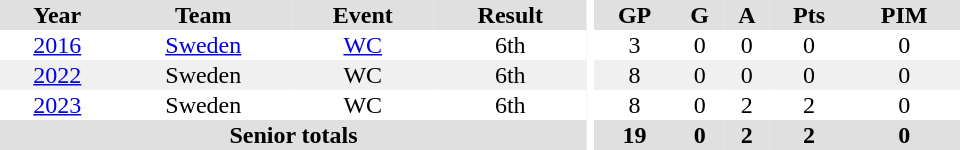<table border="0" cellpadding="1" cellspacing="0" ID="Table3" style="text-align:center; width:40em">
<tr ALIGN="center" bgcolor="#e0e0e0">
<th>Year</th>
<th>Team</th>
<th>Event</th>
<th>Result</th>
<th rowspan="99" bgcolor="#ffffff"></th>
<th>GP</th>
<th>G</th>
<th>A</th>
<th>Pts</th>
<th>PIM</th>
</tr>
<tr ALIGN="center">
<td><a href='#'>2016</a></td>
<td><a href='#'>Sweden</a></td>
<td><a href='#'>WC</a></td>
<td>6th</td>
<td>3</td>
<td>0</td>
<td>0</td>
<td>0</td>
<td>0</td>
</tr>
<tr ALIGN="center"  bgcolor="#f0f0f0">
<td><a href='#'>2022</a></td>
<td>Sweden</td>
<td>WC</td>
<td>6th</td>
<td>8</td>
<td>0</td>
<td>0</td>
<td>0</td>
<td>0</td>
</tr>
<tr ALIGN="center">
<td><a href='#'>2023</a></td>
<td>Sweden</td>
<td>WC</td>
<td>6th</td>
<td>8</td>
<td>0</td>
<td>2</td>
<td>2</td>
<td>0</td>
</tr>
<tr bgcolor="#e0e0e0">
<th colspan="4">Senior totals</th>
<th>19</th>
<th>0</th>
<th>2</th>
<th>2</th>
<th>0</th>
</tr>
</table>
